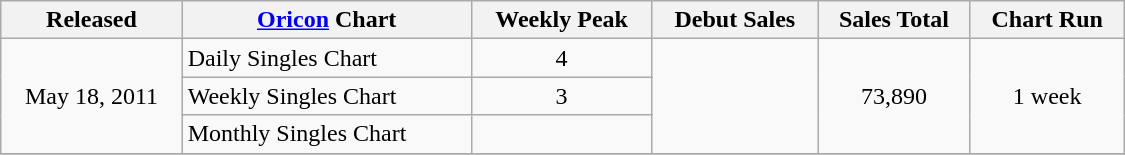<table class="wikitable" style="width:750px;">
<tr>
<th style="text-align:center;">Released</th>
<th style="text-align:center;"><a href='#'>Oricon</a> Chart</th>
<th style="text-align:center;">Weekly Peak</th>
<th style="text-align:center;">Debut Sales</th>
<th style="text-align:center;">Sales Total</th>
<th style="text-align:center;">Chart Run</th>
</tr>
<tr>
<td style="text-align:center;" rowspan="3">May 18, 2011</td>
<td align="left">Daily Singles Chart</td>
<td style="text-align:center;">4</td>
<td style="text-align:center;" rowspan="3"></td>
<td style="text-align:center;" rowspan="3">73,890</td>
<td style="text-align:center;" rowspan="3">1 week</td>
</tr>
<tr>
<td align="left">Weekly Singles Chart</td>
<td style="text-align:center;">3</td>
</tr>
<tr>
<td align="left">Monthly Singles Chart</td>
<td style="text-align:center;"></td>
</tr>
<tr>
</tr>
</table>
